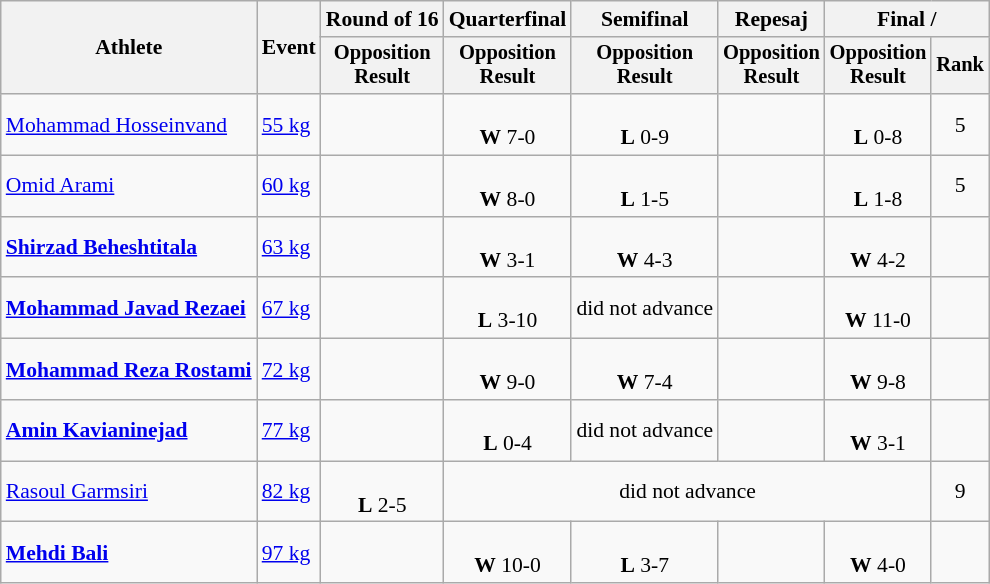<table class=wikitable style=font-size:90%;text-align:center>
<tr>
<th rowspan=2>Athlete</th>
<th rowspan=2>Event</th>
<th>Round of 16</th>
<th>Quarterfinal</th>
<th>Semifinal</th>
<th>Repesaj</th>
<th colspan=2>Final / </th>
</tr>
<tr style=font-size:95%>
<th>Opposition<br>Result</th>
<th>Opposition<br>Result</th>
<th>Opposition<br>Result</th>
<th>Opposition<br>Result</th>
<th>Opposition<br>Result</th>
<th>Rank</th>
</tr>
<tr>
<td align=left><a href='#'>Mohammad Hosseinvand</a></td>
<td align=left><a href='#'>55 kg</a></td>
<td></td>
<td><br><strong>W</strong> 7-0</td>
<td><br><strong>L</strong> 0-9</td>
<td></td>
<td><br><strong>L</strong> 0-8</td>
<td>5</td>
</tr>
<tr>
<td align=left><a href='#'>Omid Arami</a></td>
<td align=left><a href='#'>60 kg</a></td>
<td></td>
<td><br><strong>W</strong> 8-0</td>
<td><br><strong>L</strong> 1-5</td>
<td></td>
<td><br><strong>L</strong> 1-8</td>
<td>5</td>
</tr>
<tr>
<td align=left><strong><a href='#'>Shirzad Beheshtitala</a></strong></td>
<td align=left><a href='#'>63 kg</a></td>
<td></td>
<td><br><strong>W</strong> 3-1</td>
<td><br><strong>W</strong> 4-3</td>
<td></td>
<td><br><strong>W</strong> 4-2</td>
<td></td>
</tr>
<tr>
<td align=left><strong><a href='#'>Mohammad Javad Rezaei</a></strong></td>
<td align=left><a href='#'>67 kg</a></td>
<td></td>
<td><br><strong>L</strong> 3-10</td>
<td>did not advance</td>
<td></td>
<td><br><strong>W</strong> 11-0</td>
<td></td>
</tr>
<tr>
<td align=left><strong><a href='#'>Mohammad Reza Rostami</a></strong></td>
<td align=left><a href='#'>72 kg</a></td>
<td></td>
<td><br><strong>W</strong> 9-0</td>
<td><br><strong>W</strong> 7-4</td>
<td></td>
<td><br><strong>W</strong> 9-8</td>
<td></td>
</tr>
<tr>
<td align=left><strong><a href='#'>Amin Kavianinejad</a></strong></td>
<td align=left><a href='#'>77 kg</a></td>
<td></td>
<td><br><strong>L</strong> 0-4</td>
<td>did not advance</td>
<td></td>
<td><br><strong>W</strong> 3-1</td>
<td></td>
</tr>
<tr>
<td align=left><a href='#'>Rasoul Garmsiri</a></td>
<td align=left><a href='#'>82 kg</a></td>
<td><br><strong>L</strong> 2-5</td>
<td colspan=4>did not advance</td>
<td>9</td>
</tr>
<tr>
<td align=left><strong><a href='#'>Mehdi Bali</a></strong></td>
<td align=left><a href='#'>97 kg</a></td>
<td></td>
<td><br><strong>W</strong> 10-0</td>
<td><br><strong>L</strong> 3-7</td>
<td></td>
<td><br><strong>W</strong> 4-0</td>
<td></td>
</tr>
</table>
